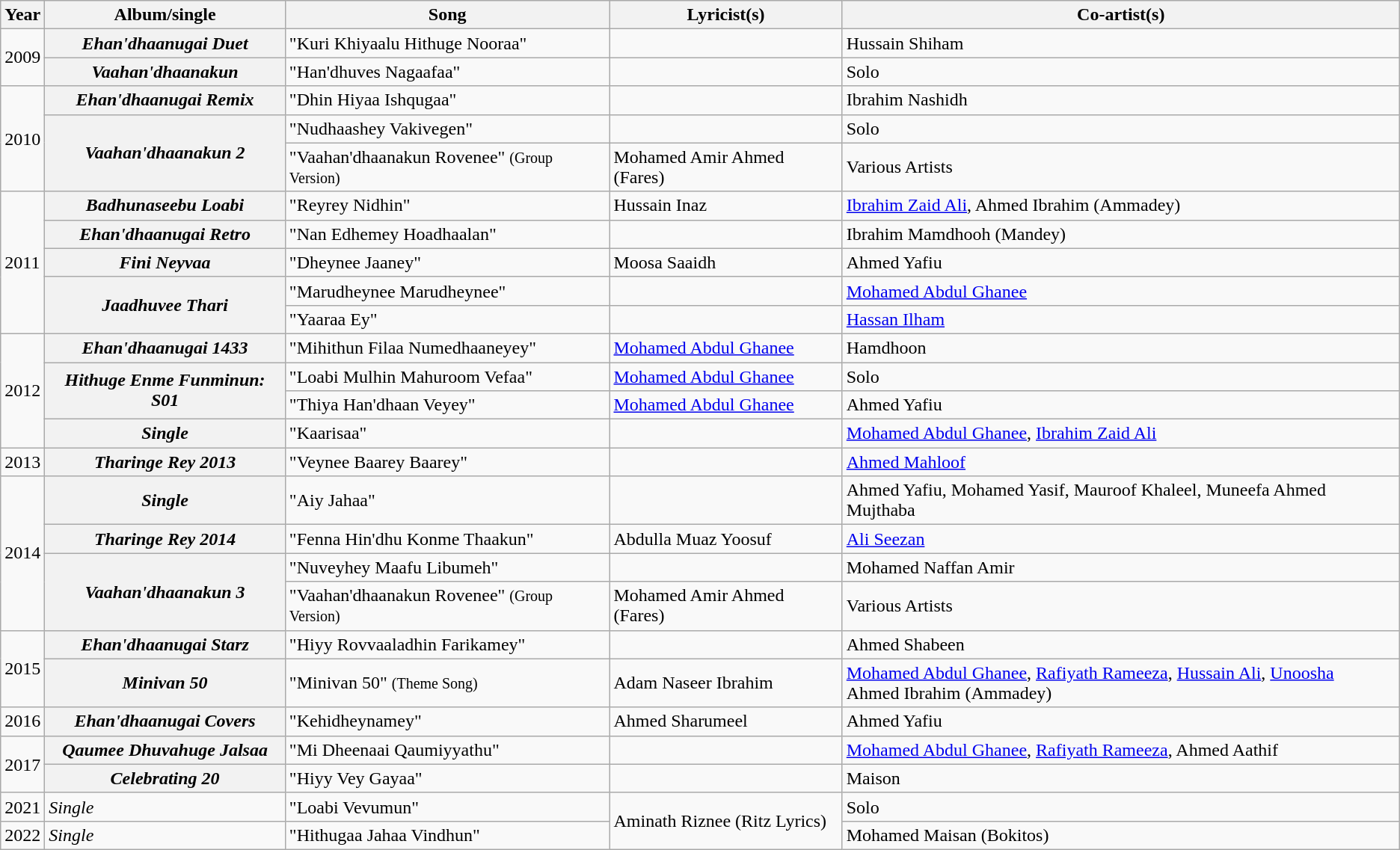<table class="wikitable plainrowheaders">
<tr>
<th scope="col">Year</th>
<th scope="col">Album/single</th>
<th scope="col">Song</th>
<th scope="col">Lyricist(s)</th>
<th scope="col">Co-artist(s)</th>
</tr>
<tr>
<td rowspan="2">2009</td>
<th scope="row"><em>Ehan'dhaanugai Duet</em></th>
<td>"Kuri Khiyaalu Hithuge Nooraa"</td>
<td></td>
<td>Hussain Shiham</td>
</tr>
<tr>
<th scope="row"><em>Vaahan'dhaanakun</em></th>
<td>"Han'dhuves Nagaafaa"</td>
<td></td>
<td>Solo</td>
</tr>
<tr>
<td rowspan="3">2010</td>
<th scope="row"><em>Ehan'dhaanugai Remix</em></th>
<td>"Dhin Hiyaa Ishqugaa"</td>
<td></td>
<td>Ibrahim Nashidh</td>
</tr>
<tr>
<th scope="row" rowspan="2"><em>Vaahan'dhaanakun 2</em></th>
<td>"Nudhaashey Vakivegen"</td>
<td></td>
<td>Solo</td>
</tr>
<tr>
<td>"Vaahan'dhaanakun Rovenee" <small>(Group Version)</small></td>
<td>Mohamed Amir Ahmed (Fares)</td>
<td>Various Artists</td>
</tr>
<tr>
<td rowspan="5">2011</td>
<th scope="row"><em>Badhunaseebu Loabi</em></th>
<td>"Reyrey Nidhin"</td>
<td>Hussain Inaz</td>
<td><a href='#'>Ibrahim Zaid Ali</a>, Ahmed Ibrahim (Ammadey)</td>
</tr>
<tr>
<th scope="row"><em>Ehan'dhaanugai Retro</em></th>
<td>"Nan Edhemey Hoadhaalan"</td>
<td></td>
<td>Ibrahim Mamdhooh (Mandey)</td>
</tr>
<tr>
<th scope="row"><em>Fini Neyvaa</em></th>
<td>"Dheynee Jaaney"</td>
<td>Moosa Saaidh</td>
<td>Ahmed Yafiu</td>
</tr>
<tr>
<th scope="row" rowspan="2"><em>Jaadhuvee Thari</em></th>
<td>"Marudheynee Marudheynee"</td>
<td></td>
<td><a href='#'>Mohamed Abdul Ghanee</a></td>
</tr>
<tr>
<td>"Yaaraa Ey"</td>
<td></td>
<td><a href='#'>Hassan Ilham</a></td>
</tr>
<tr>
<td rowspan="4">2012</td>
<th scope="row"><em>Ehan'dhaanugai 1433</em></th>
<td>"Mihithun Filaa Numedhaaneyey"</td>
<td><a href='#'>Mohamed Abdul Ghanee</a></td>
<td>Hamdhoon</td>
</tr>
<tr>
<th scope="row" rowspan="2"><em>Hithuge Enme Funminun: S01</em></th>
<td>"Loabi Mulhin Mahuroom Vefaa"</td>
<td><a href='#'>Mohamed Abdul Ghanee</a></td>
<td>Solo</td>
</tr>
<tr>
<td>"Thiya Han'dhaan Veyey"</td>
<td><a href='#'>Mohamed Abdul Ghanee</a></td>
<td>Ahmed Yafiu</td>
</tr>
<tr>
<th scope="row"><em>Single</em></th>
<td>"Kaarisaa"</td>
<td></td>
<td><a href='#'>Mohamed Abdul Ghanee</a>, <a href='#'>Ibrahim Zaid Ali</a></td>
</tr>
<tr>
<td>2013</td>
<th scope="row"><em>Tharinge Rey 2013</em></th>
<td>"Veynee Baarey Baarey"</td>
<td></td>
<td><a href='#'>Ahmed Mahloof</a></td>
</tr>
<tr>
<td rowspan="4">2014</td>
<th scope="row"><em>Single</em></th>
<td>"Aiy Jahaa"</td>
<td></td>
<td>Ahmed Yafiu, Mohamed Yasif, Mauroof Khaleel, Muneefa Ahmed Mujthaba</td>
</tr>
<tr>
<th scope="row"><em>Tharinge Rey 2014</em></th>
<td>"Fenna Hin'dhu Konme Thaakun"</td>
<td>Abdulla Muaz Yoosuf</td>
<td><a href='#'>Ali Seezan</a></td>
</tr>
<tr>
<th scope="row" rowspan="2"><em>Vaahan'dhaanakun 3</em></th>
<td>"Nuveyhey Maafu Libumeh"</td>
<td></td>
<td>Mohamed Naffan Amir</td>
</tr>
<tr>
<td>"Vaahan'dhaanakun Rovenee" <small>(Group Version)</small></td>
<td>Mohamed Amir Ahmed (Fares)</td>
<td>Various Artists</td>
</tr>
<tr>
<td rowspan="2">2015</td>
<th scope="row"><em>Ehan'dhaanugai Starz</em></th>
<td>"Hiyy Rovvaaladhin Farikamey"</td>
<td></td>
<td>Ahmed Shabeen</td>
</tr>
<tr>
<th scope="row"><em>Minivan 50</em></th>
<td>"Minivan 50" <small>(Theme Song)</small></td>
<td>Adam Naseer Ibrahim</td>
<td><a href='#'>Mohamed Abdul Ghanee</a>, <a href='#'>Rafiyath Rameeza</a>, <a href='#'>Hussain Ali</a>, <a href='#'>Unoosha</a><br>Ahmed Ibrahim (Ammadey)</td>
</tr>
<tr>
<td>2016</td>
<th scope="row"><em>Ehan'dhaanugai Covers</em></th>
<td>"Kehidheynamey"</td>
<td>Ahmed Sharumeel</td>
<td>Ahmed Yafiu</td>
</tr>
<tr>
<td rowspan="2">2017</td>
<th scope="row"><em>Qaumee Dhuvahuge Jalsaa</em></th>
<td>"Mi Dheenaai Qaumiyyathu"</td>
<td></td>
<td><a href='#'>Mohamed Abdul Ghanee</a>, <a href='#'>Rafiyath Rameeza</a>, Ahmed Aathif</td>
</tr>
<tr>
<th scope="row"><em>Celebrating 20</em></th>
<td>"Hiyy Vey Gayaa"</td>
<td></td>
<td>Maison</td>
</tr>
<tr>
<td>2021</td>
<td><em>Single</em></td>
<td>"Loabi Vevumun"</td>
<td rowspan="2">Aminath Riznee (Ritz Lyrics)</td>
<td>Solo</td>
</tr>
<tr>
<td>2022</td>
<td><em>Single</em></td>
<td>"Hithugaa Jahaa Vindhun"</td>
<td>Mohamed Maisan (Bokitos)</td>
</tr>
</table>
